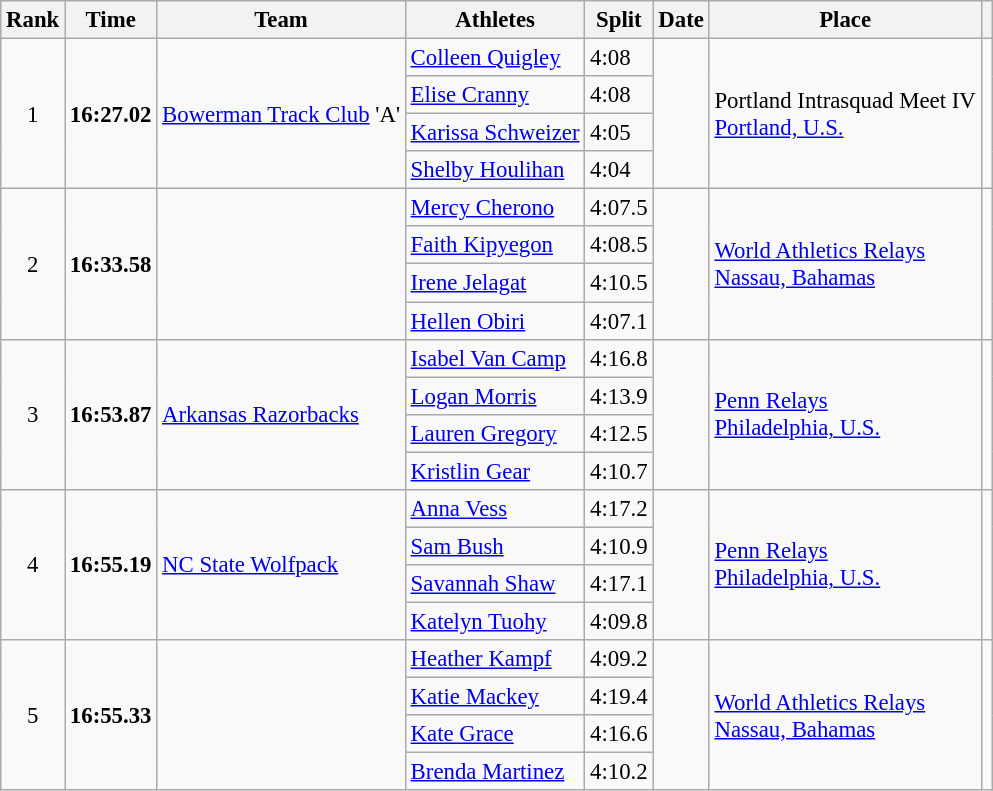<table class="wikitable sortable" style="font-size:95%;">
<tr>
<th>Rank</th>
<th>Time</th>
<th>Team</th>
<th>Athletes</th>
<th>Split</th>
<th>Date</th>
<th>Place</th>
<th></th>
</tr>
<tr>
<td rowspan=4 align=center>1</td>
<td rowspan=4><strong>16:27.02</strong></td>
<td rowspan=4><a href='#'>Bowerman Track Club</a> 'A'<br></td>
<td><a href='#'>Colleen Quigley</a></td>
<td>4:08</td>
<td rowspan=4></td>
<td rowspan=4>Portland Intrasquad Meet IV<br><a href='#'>Portland, U.S.</a></td>
<td rowspan=4></td>
</tr>
<tr>
<td><a href='#'>Elise Cranny</a></td>
<td>4:08</td>
</tr>
<tr>
<td><a href='#'>Karissa Schweizer</a></td>
<td>4:05</td>
</tr>
<tr>
<td><a href='#'>Shelby Houlihan</a></td>
<td>4:04</td>
</tr>
<tr>
<td rowspan=4 align=center>2</td>
<td rowspan=4><strong>16:33.58</strong></td>
<td rowspan=4></td>
<td><a href='#'>Mercy Cherono</a></td>
<td>4:07.5</td>
<td rowspan=4><a href='#'></a></td>
<td rowspan=4><a href='#'>World Athletics Relays</a><br><a href='#'>Nassau, Bahamas</a></td>
<td rowspan=4></td>
</tr>
<tr>
<td><a href='#'>Faith Kipyegon</a></td>
<td>4:08.5</td>
</tr>
<tr>
<td><a href='#'>Irene Jelagat</a></td>
<td>4:10.5</td>
</tr>
<tr>
<td><a href='#'>Hellen Obiri</a></td>
<td>4:07.1</td>
</tr>
<tr>
<td rowspan=4 align=center>3</td>
<td rowspan=4><strong>16:53.87</strong></td>
<td rowspan=4><a href='#'>Arkansas Razorbacks</a><br></td>
<td><a href='#'>Isabel Van Camp</a></td>
<td>4:16.8</td>
<td rowspan=4></td>
<td rowspan=4><a href='#'>Penn Relays</a><br><a href='#'>Philadelphia, U.S.</a></td>
<td rowspan=4></td>
</tr>
<tr>
<td><a href='#'>Logan Morris</a></td>
<td>4:13.9</td>
</tr>
<tr>
<td><a href='#'>Lauren Gregory</a></td>
<td>4:12.5</td>
</tr>
<tr>
<td><a href='#'>Kristlin Gear</a></td>
<td>4:10.7</td>
</tr>
<tr>
<td rowspan=4 align=center>4</td>
<td rowspan=4><strong>16:55.19</strong></td>
<td rowspan=4><a href='#'>NC State Wolfpack</a><br></td>
<td><a href='#'>Anna Vess</a></td>
<td>4:17.2</td>
<td rowspan=4></td>
<td rowspan=4><a href='#'>Penn Relays</a><br><a href='#'>Philadelphia, U.S.</a></td>
<td rowspan=4></td>
</tr>
<tr>
<td><a href='#'>Sam Bush</a></td>
<td>4:10.9</td>
</tr>
<tr>
<td><a href='#'>Savannah Shaw</a></td>
<td>4:17.1</td>
</tr>
<tr>
<td><a href='#'>Katelyn Tuohy</a></td>
<td>4:09.8</td>
</tr>
<tr>
<td rowspan=4 align=center>5</td>
<td rowspan=4><strong>16:55.33</strong></td>
<td rowspan=4></td>
<td><a href='#'>Heather Kampf</a></td>
<td>4:09.2</td>
<td rowspan=4><a href='#'></a></td>
<td rowspan=4><a href='#'>World Athletics Relays</a><br><a href='#'>Nassau, Bahamas</a></td>
<td rowspan=4></td>
</tr>
<tr>
<td><a href='#'>Katie Mackey</a></td>
<td>4:19.4</td>
</tr>
<tr>
<td><a href='#'>Kate Grace</a></td>
<td>4:16.6</td>
</tr>
<tr>
<td><a href='#'>Brenda Martinez</a></td>
<td>4:10.2</td>
</tr>
</table>
